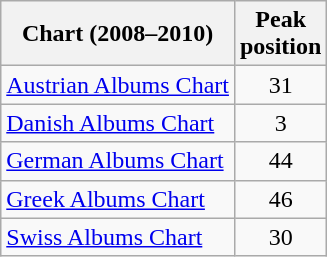<table class="wikitable sortable">
<tr>
<th>Chart (2008–2010)</th>
<th>Peak<br>position</th>
</tr>
<tr>
<td><a href='#'>Austrian Albums Chart</a></td>
<td style="text-align:center;">31</td>
</tr>
<tr>
<td><a href='#'>Danish Albums Chart</a></td>
<td style="text-align:center;">3</td>
</tr>
<tr>
<td><a href='#'>German Albums Chart</a></td>
<td style="text-align:center;">44</td>
</tr>
<tr>
<td><a href='#'>Greek Albums Chart</a></td>
<td style="text-align:center;">46</td>
</tr>
<tr>
<td><a href='#'>Swiss Albums Chart</a></td>
<td style="text-align:center;">30</td>
</tr>
</table>
